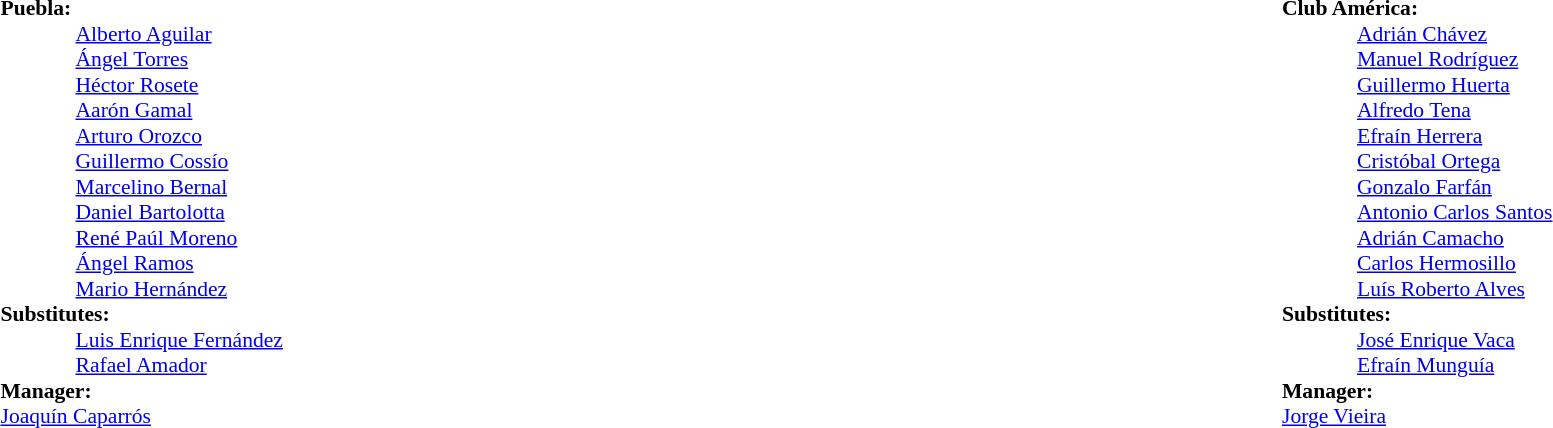<table style="width:100%;">
<tr>
<td style="vertical-align:top; width:50%;"><br><table style="font-size: 90%" cellspacing="0" cellpadding="0">
<tr>
<td colspan="4"><strong>Puebla:</strong></td>
</tr>
<tr>
<th width=25></th>
<th width=25></th>
</tr>
<tr>
<td></td>
<td></td>
<td><a href='#'>Alberto Aguilar</a></td>
<td></td>
<td></td>
</tr>
<tr>
<td></td>
<td></td>
<td><a href='#'>Ángel Torres</a></td>
<td></td>
<td></td>
</tr>
<tr>
<td></td>
<td></td>
<td><a href='#'>Héctor Rosete</a></td>
<td></td>
<td></td>
</tr>
<tr>
<td></td>
<td></td>
<td><a href='#'>Aarón Gamal</a></td>
<td></td>
<td></td>
</tr>
<tr>
<td></td>
<td></td>
<td><a href='#'>Arturo Orozco</a></td>
<td></td>
<td></td>
</tr>
<tr>
<td></td>
<td></td>
<td><a href='#'>Guillermo Cossío</a></td>
<td></td>
<td></td>
</tr>
<tr>
<td></td>
<td></td>
<td><a href='#'>Marcelino Bernal</a></td>
<td></td>
<td></td>
</tr>
<tr>
<td></td>
<td></td>
<td><a href='#'>Daniel Bartolotta</a></td>
<td></td>
<td></td>
</tr>
<tr>
<td></td>
<td></td>
<td><a href='#'>René Paúl Moreno</a></td>
<td></td>
<td></td>
</tr>
<tr>
<td></td>
<td></td>
<td><a href='#'>Ángel Ramos</a></td>
<td></td>
<td></td>
</tr>
<tr>
<td></td>
<td></td>
<td><a href='#'>Mario Hernández</a></td>
<td></td>
<td></td>
</tr>
<tr>
<td colspan=3><strong>Substitutes:</strong></td>
</tr>
<tr>
<td></td>
<td></td>
<td><a href='#'>Luis Enrique Fernández</a></td>
<td></td>
<td></td>
</tr>
<tr>
<td></td>
<td></td>
<td><a href='#'>Rafael Amador</a></td>
<td></td>
<td></td>
</tr>
<tr>
<td colspan=3><strong>Manager:</strong></td>
</tr>
<tr>
<td colspan=4> <a href='#'>Joaquín Caparrós</a></td>
</tr>
</table>
</td>
<td style="vertical-align:top; width:50%;"><br><table cellspacing="0" cellpadding="0" style="font-size:90%; margin:auto;">
<tr>
<td colspan=4><strong>Club América:</strong></td>
</tr>
<tr>
<th width=25></th>
<th width=25></th>
</tr>
<tr>
<th width=25></th>
<th width=25></th>
</tr>
<tr>
<td></td>
<td></td>
<td><a href='#'>Adrián Chávez</a></td>
<td></td>
<td></td>
</tr>
<tr>
<td></td>
<td></td>
<td><a href='#'>Manuel Rodríguez</a></td>
<td></td>
<td></td>
</tr>
<tr>
<td></td>
<td></td>
<td><a href='#'>Guillermo Huerta</a></td>
<td></td>
<td></td>
</tr>
<tr>
<td></td>
<td></td>
<td><a href='#'>Alfredo Tena</a></td>
<td></td>
<td></td>
</tr>
<tr>
<td></td>
<td></td>
<td><a href='#'>Efraín Herrera</a></td>
<td></td>
<td></td>
</tr>
<tr>
<td></td>
<td></td>
<td><a href='#'>Cristóbal Ortega</a></td>
<td></td>
<td></td>
</tr>
<tr>
<td></td>
<td></td>
<td><a href='#'>Gonzalo Farfán</a></td>
<td></td>
<td></td>
</tr>
<tr>
<td></td>
<td></td>
<td><a href='#'>Antonio Carlos Santos</a></td>
<td></td>
<td></td>
</tr>
<tr>
<td></td>
<td></td>
<td><a href='#'>Adrián Camacho</a></td>
<td></td>
<td></td>
</tr>
<tr>
<td></td>
<td></td>
<td><a href='#'>Carlos Hermosillo</a></td>
<td></td>
<td></td>
</tr>
<tr>
<td></td>
<td></td>
<td><a href='#'>Luís Roberto Alves</a></td>
<td></td>
<td></td>
</tr>
<tr>
<td colspan=3><strong>Substitutes:</strong></td>
</tr>
<tr>
<td></td>
<td></td>
<td><a href='#'>José Enrique Vaca</a></td>
<td></td>
<td></td>
</tr>
<tr>
<td></td>
<td></td>
<td><a href='#'>Efraín Munguía</a></td>
<td></td>
<td></td>
</tr>
<tr>
<td colspan=3><strong>Manager:</strong></td>
</tr>
<tr>
<td colspan=4> <a href='#'>Jorge Vieira</a></td>
</tr>
</table>
</td>
</tr>
</table>
